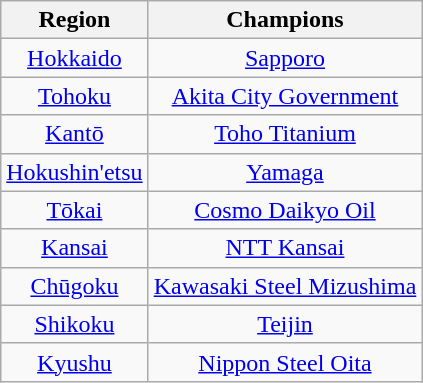<table class="wikitable" style="text-align:center;">
<tr>
<th>Region</th>
<th>Champions</th>
</tr>
<tr>
<td><a href='#'>Hokkaido</a></td>
<td><a href='#'>Sapporo</a></td>
</tr>
<tr>
<td><a href='#'>Tohoku</a></td>
<td><a href='#'>Akita City Government</a></td>
</tr>
<tr>
<td><a href='#'>Kantō</a></td>
<td><a href='#'>Toho Titanium</a></td>
</tr>
<tr>
<td><a href='#'>Hokushin'etsu</a></td>
<td><a href='#'>Yamaga</a></td>
</tr>
<tr>
<td><a href='#'>Tōkai</a></td>
<td><a href='#'>Cosmo Daikyo Oil</a></td>
</tr>
<tr>
<td><a href='#'>Kansai</a></td>
<td><a href='#'>NTT Kansai</a></td>
</tr>
<tr>
<td><a href='#'>Chūgoku</a></td>
<td><a href='#'>Kawasaki Steel Mizushima</a></td>
</tr>
<tr>
<td><a href='#'>Shikoku</a></td>
<td><a href='#'>Teijin</a></td>
</tr>
<tr>
<td><a href='#'>Kyushu</a></td>
<td><a href='#'>Nippon Steel Oita</a></td>
</tr>
</table>
